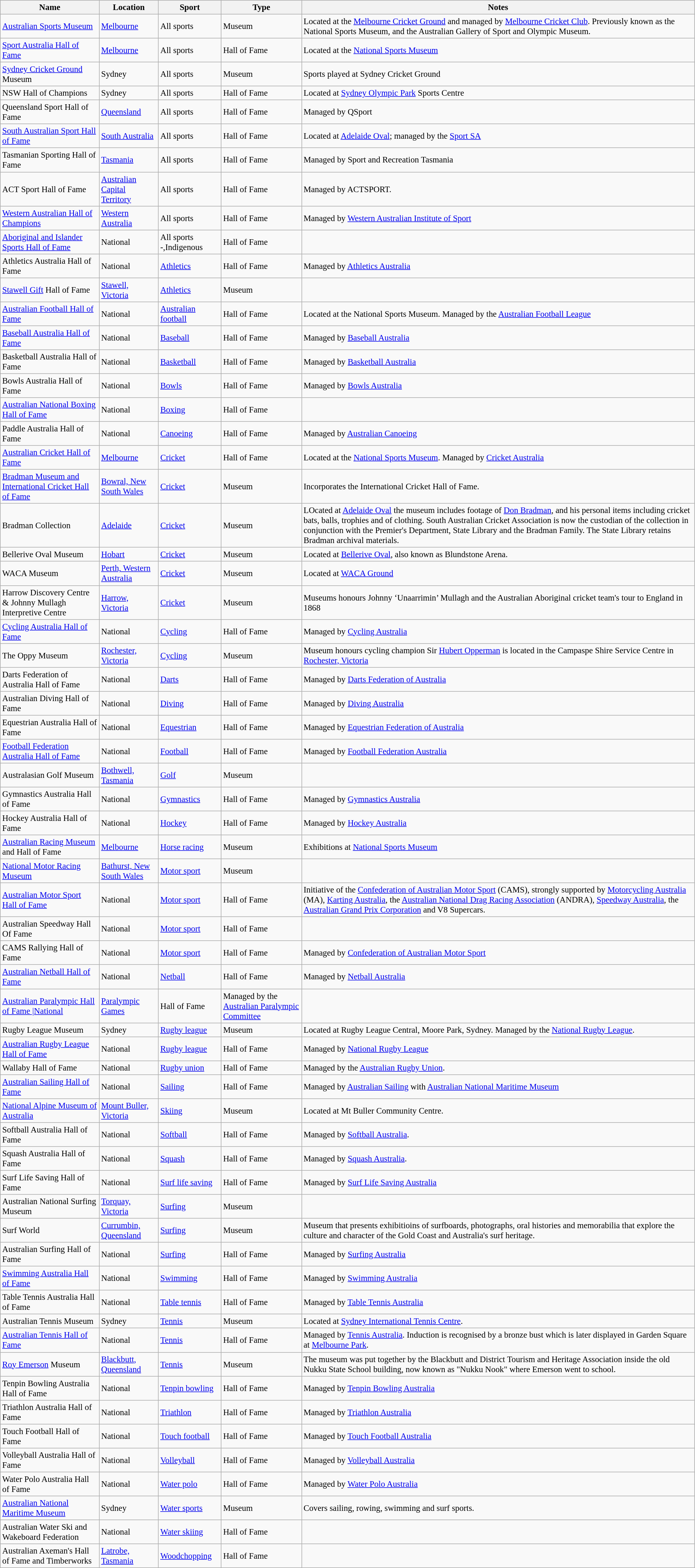<table class="wikitable sortable" style="font-size:95%;">
<tr>
<th>Name</th>
<th>Location</th>
<th>Sport</th>
<th>Type</th>
<th>Notes</th>
</tr>
<tr>
<td><a href='#'>Australian Sports Museum</a></td>
<td><a href='#'>Melbourne</a></td>
<td>All sports</td>
<td>Museum</td>
<td>Located at the <a href='#'>Melbourne Cricket Ground</a> and managed by <a href='#'>Melbourne Cricket Club</a>. Previously known as the National Sports Museum, and the Australian Gallery of Sport and Olympic Museum.</td>
</tr>
<tr>
<td><a href='#'>Sport Australia Hall of Fame</a></td>
<td><a href='#'>Melbourne</a></td>
<td>All sports</td>
<td>Hall of Fame</td>
<td>Located at the <a href='#'>National Sports Museum</a></td>
</tr>
<tr>
<td><a href='#'>Sydney Cricket Ground</a> Museum</td>
<td>Sydney</td>
<td>All sports</td>
<td>Museum</td>
<td>Sports played at Sydney Cricket Ground</td>
</tr>
<tr>
<td>NSW Hall of Champions</td>
<td>Sydney</td>
<td>All sports</td>
<td>Hall of Fame</td>
<td>Located at <a href='#'>Sydney Olympic Park</a> Sports Centre</td>
</tr>
<tr>
<td>Queensland Sport Hall of Fame</td>
<td><a href='#'>Queensland</a></td>
<td>All sports</td>
<td>Hall of Fame</td>
<td>Managed by QSport</td>
</tr>
<tr>
<td><a href='#'>South Australian Sport Hall of Fame</a></td>
<td><a href='#'>South Australia</a></td>
<td>All sports</td>
<td>Hall of Fame</td>
<td>Located at <a href='#'>Adelaide Oval</a>; managed by the <a href='#'>Sport SA</a></td>
</tr>
<tr>
<td>Tasmanian Sporting Hall of Fame</td>
<td><a href='#'>Tasmania</a></td>
<td>All sports</td>
<td>Hall of Fame</td>
<td>Managed by Sport and Recreation Tasmania</td>
</tr>
<tr>
<td>ACT Sport Hall of Fame</td>
<td><a href='#'>Australian Capital Territory</a></td>
<td>All sports</td>
<td>Hall of Fame</td>
<td>Managed by ACTSPORT.</td>
</tr>
<tr>
<td><a href='#'>Western Australian Hall of Champions</a></td>
<td><a href='#'>Western Australia</a></td>
<td>All sports</td>
<td>Hall of Fame</td>
<td>Managed by <a href='#'>Western Australian Institute of Sport</a></td>
</tr>
<tr>
<td><a href='#'>Aboriginal and Islander Sports Hall of Fame</a></td>
<td>National</td>
<td>All sports -,Indigenous</td>
<td>Hall of Fame</td>
<td></td>
</tr>
<tr>
<td>Athletics Australia Hall of Fame</td>
<td>National</td>
<td><a href='#'>Athletics</a></td>
<td>Hall of Fame</td>
<td>Managed by <a href='#'>Athletics Australia</a></td>
</tr>
<tr>
<td><a href='#'>Stawell Gift</a> Hall of Fame</td>
<td><a href='#'>Stawell, Victoria</a></td>
<td><a href='#'>Athletics</a></td>
<td>Museum</td>
<td></td>
</tr>
<tr>
<td><a href='#'>Australian Football Hall of Fame</a></td>
<td>National</td>
<td><a href='#'>Australian football</a></td>
<td>Hall of Fame</td>
<td>Located at the National Sports Museum. Managed by the <a href='#'>Australian Football League</a></td>
</tr>
<tr>
<td><a href='#'>Baseball Australia Hall of Fame</a></td>
<td>National</td>
<td><a href='#'>Baseball</a></td>
<td>Hall of Fame</td>
<td>Managed by <a href='#'>Baseball Australia</a></td>
</tr>
<tr>
<td>Basketball Australia Hall of Fame</td>
<td>National</td>
<td><a href='#'>Basketball</a></td>
<td>Hall of Fame</td>
<td>Managed by <a href='#'>Basketball Australia</a></td>
</tr>
<tr>
<td>Bowls Australia Hall of Fame</td>
<td>National</td>
<td><a href='#'>Bowls</a></td>
<td>Hall of Fame</td>
<td>Managed by <a href='#'>Bowls Australia</a></td>
</tr>
<tr>
<td><a href='#'>Australian National Boxing Hall of Fame</a></td>
<td>National</td>
<td><a href='#'>Boxing</a></td>
<td>Hall of Fame</td>
<td></td>
</tr>
<tr>
<td>Paddle Australia Hall of Fame</td>
<td>National</td>
<td><a href='#'>Canoeing</a></td>
<td>Hall of Fame</td>
<td>Managed by <a href='#'>Australian Canoeing</a></td>
</tr>
<tr>
<td><a href='#'>Australian Cricket Hall of Fame</a></td>
<td><a href='#'>Melbourne</a></td>
<td><a href='#'>Cricket</a></td>
<td>Hall of Fame</td>
<td>Located at the <a href='#'>National Sports Museum</a>. Managed by <a href='#'>Cricket Australia</a></td>
</tr>
<tr>
<td><a href='#'>Bradman Museum and International Cricket Hall of Fame</a></td>
<td><a href='#'>Bowral, New South Wales</a></td>
<td><a href='#'>Cricket</a></td>
<td>Museum</td>
<td>Incorporates the International Cricket Hall of Fame.</td>
</tr>
<tr>
<td>Bradman Collection</td>
<td><a href='#'>Adelaide</a></td>
<td><a href='#'>Cricket</a></td>
<td>Museum</td>
<td>LOcated at <a href='#'>Adelaide Oval</a> the museum includes footage of <a href='#'>Don Bradman</a>, and his personal items including cricket bats, balls, trophies and of clothing. South Australian Cricket Association is now the custodian of the collection in conjunction with the Premier's Department, State Library and the Bradman Family. The State Library retains Bradman archival materials.</td>
</tr>
<tr>
<td>Bellerive Oval Museum</td>
<td><a href='#'>Hobart</a></td>
<td><a href='#'>Cricket</a></td>
<td>Museum</td>
<td>Located at <a href='#'>Bellerive Oval</a>, also known as Blundstone Arena.</td>
</tr>
<tr>
<td>WACA Museum</td>
<td><a href='#'>Perth, Western Australia</a></td>
<td><a href='#'>Cricket</a></td>
<td>Museum</td>
<td>Located at <a href='#'>WACA Ground</a></td>
</tr>
<tr>
<td>Harrow Discovery Centre & Johnny Mullagh Interpretive Centre</td>
<td><a href='#'>Harrow, Victoria</a></td>
<td><a href='#'>Cricket</a></td>
<td>Museum</td>
<td>Museums honours Johnny ‘Unaarrimin’ Mullagh and the Australian Aboriginal cricket team's tour to England in 1868</td>
</tr>
<tr>
<td><a href='#'>Cycling Australia Hall of Fame</a></td>
<td>National</td>
<td><a href='#'>Cycling</a></td>
<td>Hall of Fame</td>
<td>Managed by <a href='#'>Cycling Australia</a></td>
</tr>
<tr>
<td>The Oppy Museum</td>
<td><a href='#'>Rochester, Victoria</a></td>
<td><a href='#'>Cycling</a></td>
<td>Museum</td>
<td>Museum honours cycling champion Sir <a href='#'>Hubert Opperman</a> is located in the Campaspe Shire Service Centre in <a href='#'>Rochester, Victoria</a></td>
</tr>
<tr>
<td>Darts Federation of Australia Hall of Fame</td>
<td>National</td>
<td><a href='#'>Darts</a></td>
<td>Hall of Fame</td>
<td>Managed by <a href='#'>Darts Federation of Australia</a></td>
</tr>
<tr>
<td>Australian Diving Hall of Fame</td>
<td>National</td>
<td><a href='#'>Diving</a></td>
<td>Hall of Fame</td>
<td>Managed by <a href='#'>Diving Australia</a></td>
</tr>
<tr>
<td>Equestrian Australia Hall of Fame</td>
<td>National</td>
<td><a href='#'>Equestrian</a></td>
<td>Hall of Fame</td>
<td>Managed by <a href='#'>Equestrian Federation of Australia</a></td>
</tr>
<tr>
<td><a href='#'>Football Federation Australia Hall of Fame</a></td>
<td>National</td>
<td><a href='#'>Football</a></td>
<td>Hall of Fame</td>
<td>Managed by <a href='#'>Football Federation Australia</a></td>
</tr>
<tr>
<td>Australasian Golf Museum</td>
<td><a href='#'>Bothwell, Tasmania</a></td>
<td><a href='#'>Golf</a></td>
<td>Museum</td>
<td></td>
</tr>
<tr>
<td>Gymnastics Australia Hall of Fame</td>
<td>National</td>
<td><a href='#'>Gymnastics</a></td>
<td>Hall of Fame</td>
<td>Managed by <a href='#'>Gymnastics Australia</a></td>
</tr>
<tr>
<td>Hockey Australia Hall of Fame</td>
<td>National</td>
<td><a href='#'>Hockey</a></td>
<td>Hall of Fame</td>
<td>Managed by <a href='#'>Hockey Australia</a></td>
</tr>
<tr>
<td><a href='#'>Australian Racing Museum</a> and Hall of Fame</td>
<td><a href='#'>Melbourne</a></td>
<td><a href='#'>Horse racing</a></td>
<td>Museum</td>
<td>Exhibitions at <a href='#'>National Sports Museum</a></td>
</tr>
<tr>
<td><a href='#'>National Motor Racing Museum</a></td>
<td><a href='#'>Bathurst, New South Wales</a></td>
<td><a href='#'>Motor sport</a></td>
<td>Museum</td>
<td></td>
</tr>
<tr>
<td><a href='#'>Australian Motor Sport Hall of Fame</a></td>
<td>National</td>
<td><a href='#'>Motor sport</a></td>
<td>Hall of Fame</td>
<td>Initiative of the <a href='#'>Confederation of Australian Motor Sport</a> (CAMS), strongly supported by <a href='#'>Motorcycling Australia</a> (MA), <a href='#'>Karting Australia</a>, the <a href='#'>Australian National Drag Racing Association</a> (ANDRA), <a href='#'>Speedway Australia</a>, the <a href='#'>Australian Grand Prix Corporation</a> and V8 Supercars.</td>
</tr>
<tr>
<td>Australian Speedway Hall Of Fame</td>
<td>National</td>
<td><a href='#'>Motor sport</a></td>
<td>Hall of Fame</td>
<td></td>
</tr>
<tr>
<td>CAMS Rallying Hall of Fame</td>
<td>National</td>
<td><a href='#'>Motor sport</a></td>
<td>Hall of Fame</td>
<td>Managed by <a href='#'>Confederation of Australian Motor Sport</a></td>
</tr>
<tr>
<td><a href='#'>Australian Netball Hall of Fame</a></td>
<td>National</td>
<td><a href='#'>Netball</a></td>
<td>Hall of Fame</td>
<td>Managed by <a href='#'>Netball Australia</a></td>
</tr>
<tr>
<td><a href='#'>Australian Paralympic Hall of Fame
|National</a></td>
<td><a href='#'>Paralympic Games</a></td>
<td>Hall of Fame</td>
<td>Managed by the <a href='#'>Australian Paralympic Committee</a></td>
</tr>
<tr>
<td>Rugby League Museum</td>
<td>Sydney</td>
<td><a href='#'>Rugby league</a></td>
<td>Museum</td>
<td>Located at Rugby League Central, Moore Park, Sydney. Managed by the <a href='#'>National Rugby League</a>.</td>
</tr>
<tr>
<td><a href='#'>Australian Rugby League Hall of Fame</a></td>
<td>National</td>
<td><a href='#'>Rugby league</a></td>
<td>Hall of Fame</td>
<td>Managed by <a href='#'>National Rugby League</a></td>
</tr>
<tr>
<td>Wallaby Hall of Fame</td>
<td>National</td>
<td><a href='#'>Rugby union</a></td>
<td>Hall of Fame</td>
<td>Managed by the <a href='#'>Australian Rugby Union</a>.</td>
</tr>
<tr>
<td><a href='#'>Australian Sailing Hall of Fame</a></td>
<td>National</td>
<td><a href='#'>Sailing</a></td>
<td>Hall of Fame</td>
<td>Managed by <a href='#'>Australian Sailing</a> with <a href='#'>Australian National Maritime Museum</a></td>
</tr>
<tr>
<td><a href='#'>National Alpine Museum of Australia</a></td>
<td><a href='#'>Mount Buller, Victoria</a></td>
<td><a href='#'>Skiing</a></td>
<td>Museum</td>
<td>Located at Mt Buller Community Centre.</td>
</tr>
<tr>
<td>Softball Australia Hall of Fame</td>
<td>National</td>
<td><a href='#'>Softball</a></td>
<td>Hall of Fame</td>
<td>Managed by <a href='#'>Softball Australia</a>.</td>
</tr>
<tr>
<td>Squash Australia Hall of Fame</td>
<td>National</td>
<td><a href='#'>Squash</a></td>
<td>Hall of Fame</td>
<td>Managed by <a href='#'>Squash Australia</a>.</td>
</tr>
<tr>
<td>Surf Life Saving Hall of Fame</td>
<td>National</td>
<td><a href='#'>Surf life saving</a></td>
<td>Hall of Fame</td>
<td>Managed by <a href='#'>Surf Life Saving Australia</a></td>
</tr>
<tr>
<td>Australian National Surfing Museum</td>
<td><a href='#'>Torquay, Victoria</a></td>
<td><a href='#'>Surfing</a></td>
<td>Museum</td>
<td></td>
</tr>
<tr>
<td>Surf World</td>
<td><a href='#'>Currumbin, Queensland</a></td>
<td><a href='#'>Surfing</a></td>
<td>Museum</td>
<td>Museum that presents exhibitioins of surfboards, photographs, oral histories and memorabilia that explore the culture and character of the Gold Coast and Australia's surf heritage.</td>
</tr>
<tr>
<td>Australian Surfing Hall of Fame</td>
<td>National</td>
<td><a href='#'>Surfing</a></td>
<td>Hall of Fame</td>
<td>Managed by <a href='#'>Surfing Australia</a></td>
</tr>
<tr>
<td><a href='#'>Swimming Australia Hall of Fame</a></td>
<td>National</td>
<td><a href='#'>Swimming</a></td>
<td>Hall of Fame</td>
<td>Managed by <a href='#'>Swimming Australia</a></td>
</tr>
<tr>
<td>Table Tennis Australia Hall of Fame</td>
<td>National</td>
<td><a href='#'>Table tennis</a></td>
<td>Hall of Fame</td>
<td>Managed by <a href='#'>Table Tennis Australia</a></td>
</tr>
<tr>
<td>Australian Tennis Museum</td>
<td>Sydney</td>
<td><a href='#'>Tennis</a></td>
<td>Museum</td>
<td>Located at <a href='#'>Sydney International Tennis Centre</a>.</td>
</tr>
<tr>
<td><a href='#'>Australian Tennis Hall of Fame</a></td>
<td>National</td>
<td><a href='#'>Tennis</a></td>
<td>Hall of Fame</td>
<td>Managed by <a href='#'>Tennis Australia</a>.  Induction is recognised by a bronze bust which is later displayed in Garden Square at <a href='#'>Melbourne Park</a>.</td>
</tr>
<tr>
<td><a href='#'>Roy Emerson</a> Museum</td>
<td><a href='#'>Blackbutt, Queensland</a></td>
<td><a href='#'>Tennis</a></td>
<td>Museum</td>
<td>The museum was put together by the Blackbutt and District Tourism and Heritage Association inside the old Nukku State School building, now known as "Nukku Nook" where Emerson went to school.</td>
</tr>
<tr>
<td>Tenpin Bowling Australia Hall of Fame</td>
<td>National</td>
<td><a href='#'>Tenpin bowling</a></td>
<td>Hall of Fame</td>
<td>Managed by <a href='#'>Tenpin Bowling Australia</a></td>
</tr>
<tr>
<td>Triathlon Australia Hall of Fame</td>
<td>National</td>
<td><a href='#'>Triathlon</a></td>
<td>Hall of Fame</td>
<td>Managed by <a href='#'>Triathlon Australia</a></td>
</tr>
<tr>
<td>Touch Football Hall of Fame</td>
<td>National</td>
<td><a href='#'>Touch football</a></td>
<td>Hall of Fame</td>
<td>Managed by <a href='#'>Touch Football Australia</a></td>
</tr>
<tr>
<td>Volleyball Australia Hall of Fame</td>
<td>National</td>
<td><a href='#'>Volleyball</a></td>
<td>Hall of Fame</td>
<td>Managed by <a href='#'>Volleyball Australia</a></td>
</tr>
<tr>
<td>Water Polo Australia Hall of Fame</td>
<td>National</td>
<td><a href='#'>Water polo</a></td>
<td>Hall of Fame</td>
<td>Managed by <a href='#'>Water Polo Australia</a></td>
</tr>
<tr>
<td><a href='#'>Australian National Maritime Museum</a></td>
<td>Sydney</td>
<td><a href='#'>Water sports</a></td>
<td>Museum</td>
<td>Covers sailing, rowing, swimming and surf sports.</td>
</tr>
<tr>
<td>Australian Water Ski and Wakeboard Federation</td>
<td>National</td>
<td><a href='#'>Water skiing</a></td>
<td>Hall of Fame</td>
<td></td>
</tr>
<tr>
<td>Australian Axeman's Hall of Fame and Timberworks</td>
<td><a href='#'>Latrobe, Tasmania</a></td>
<td><a href='#'>Woodchopping</a></td>
<td>Hall of Fame</td>
<td></td>
</tr>
</table>
